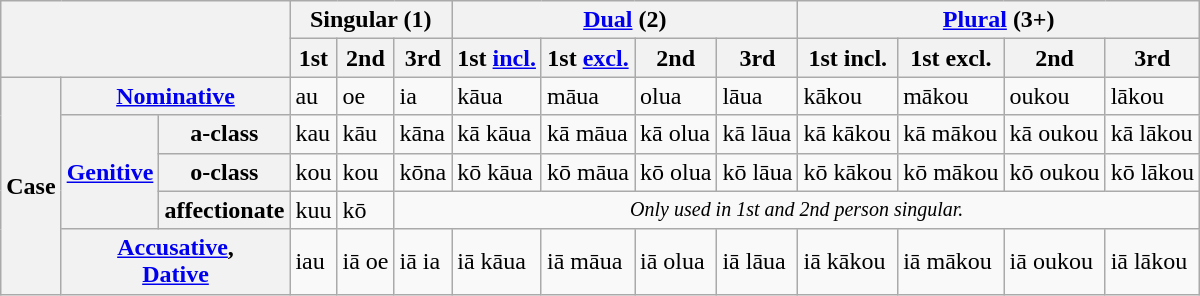<table class="wikitable">
<tr>
<th rowspan="2" colspan="3"></th>
<th colspan="3">Singular (1)</th>
<th colspan="4"><a href='#'>Dual</a> (2)</th>
<th colspan="4"><a href='#'>Plural</a> (3+)</th>
</tr>
<tr>
<th>1st</th>
<th>2nd</th>
<th>3rd</th>
<th>1st <a href='#'>incl.</a></th>
<th>1st <a href='#'>excl.</a></th>
<th>2nd</th>
<th>3rd</th>
<th>1st incl.</th>
<th>1st excl.</th>
<th>2nd</th>
<th>3rd</th>
</tr>
<tr>
<th rowspan="5">Case</th>
<th colspan="2"><a href='#'>Nominative</a></th>
<td>au</td>
<td>oe</td>
<td>ia</td>
<td>kāua</td>
<td>māua</td>
<td>olua</td>
<td>lāua</td>
<td>kākou</td>
<td>mākou</td>
<td>oukou</td>
<td>lākou</td>
</tr>
<tr>
<th rowspan="3"><a href='#'>Genitive</a></th>
<th>a-class</th>
<td>kau</td>
<td>kāu</td>
<td>kāna</td>
<td>kā kāua</td>
<td>kā māua</td>
<td>kā olua</td>
<td>kā lāua</td>
<td>kā kākou</td>
<td>kā mākou</td>
<td>kā oukou</td>
<td>kā lākou</td>
</tr>
<tr>
<th>o-class</th>
<td>kou</td>
<td>kou</td>
<td>kōna</td>
<td>kō kāua</td>
<td>kō māua</td>
<td>kō olua</td>
<td>kō lāua</td>
<td>kō kākou</td>
<td>kō mākou</td>
<td>kō oukou</td>
<td>kō lākou</td>
</tr>
<tr>
<th>affectionate</th>
<td>kuu</td>
<td>kō</td>
<td colspan="9" style="text-align:center;font-size:smaller"><em>Only used in 1st and 2nd person singular.</em></td>
</tr>
<tr>
<th colspan="2"><a href='#'>Accusative</a>,<br><a href='#'>Dative</a></th>
<td>iau</td>
<td>iā oe</td>
<td>iā ia</td>
<td>iā kāua</td>
<td>iā māua</td>
<td>iā olua</td>
<td>iā lāua</td>
<td>iā kākou</td>
<td>iā mākou</td>
<td>iā oukou</td>
<td>iā lākou</td>
</tr>
</table>
